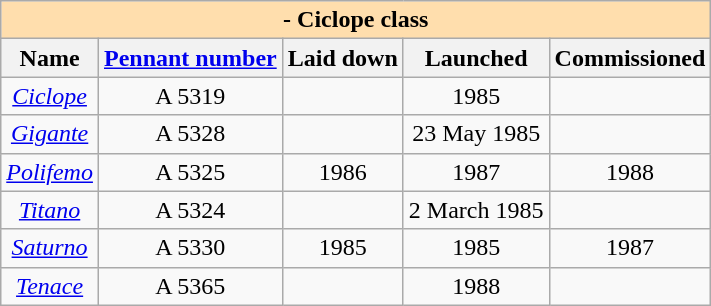<table border="1" class="sortable wikitable">
<tr>
<th colspan="11" style="background:#ffdead;"> - Ciclope class</th>
</tr>
<tr>
<th>Name</th>
<th><a href='#'>Pennant number</a></th>
<th>Laid down</th>
<th>Launched</th>
<th>Commissioned</th>
</tr>
<tr>
<td style="text-align:center;"><em><a href='#'>Ciclope</a></em></td>
<td style="text-align:center;">A 5319</td>
<td style="text-align:center;"></td>
<td style="text-align:center;">1985</td>
<td style="text-align:center;"></td>
</tr>
<tr>
<td style="text-align:center;"><em><a href='#'>Gigante</a></em></td>
<td style="text-align:center;">A 5328</td>
<td style="text-align:center;"></td>
<td style="text-align:center;">23 May 1985</td>
<td style="text-align:center;"></td>
</tr>
<tr>
<td style="text-align:center;"><em><a href='#'>Polifemo</a></em></td>
<td style="text-align:center;">A 5325</td>
<td style="text-align:center;">1986</td>
<td style="text-align:center;">1987 </td>
<td style="text-align:center;">1988</td>
</tr>
<tr>
<td style="text-align:center;"><em><a href='#'>Titano</a></em></td>
<td style="text-align:center;">A 5324</td>
<td style="text-align:center;"></td>
<td style="text-align:center;">2 March 1985</td>
<td style="text-align:center;"></td>
</tr>
<tr>
<td style="text-align:center;"><em><a href='#'>Saturno</a></em></td>
<td style="text-align:center;">A 5330</td>
<td style="text-align:center;">1985</td>
<td style="text-align:center;">1985</td>
<td style="text-align:center;">1987</td>
</tr>
<tr>
<td style="text-align:center;"><em><a href='#'>Tenace</a></em></td>
<td style="text-align:center;">A 5365</td>
<td style="text-align:center;"></td>
<td style="text-align:center;">1988</td>
<td style="text-align:center;"></td>
</tr>
</table>
